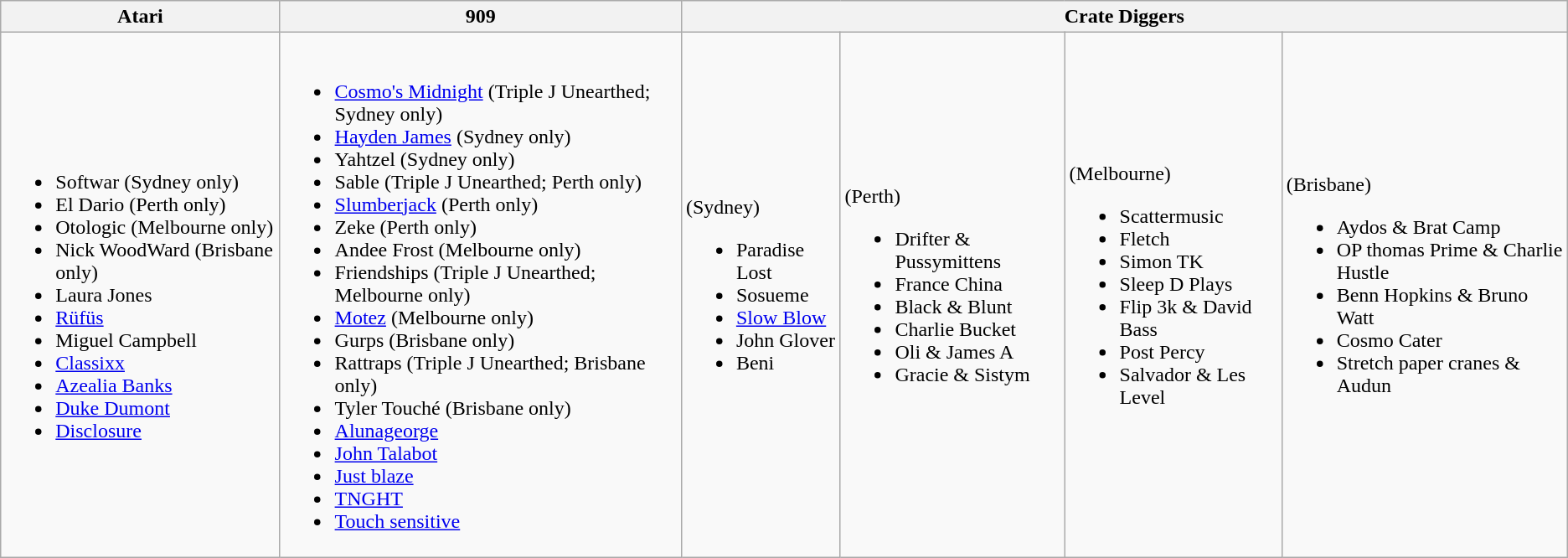<table class="wikitable">
<tr>
<th>Atari</th>
<th>909</th>
<th colspan="4">Crate Diggers</th>
</tr>
<tr>
<td><br><ul><li>Softwar (Sydney only)</li><li>El Dario (Perth only)</li><li>Otologic (Melbourne only)</li><li>Nick WoodWard (Brisbane only)</li><li>Laura Jones</li><li><a href='#'>Rüfüs</a></li><li>Miguel Campbell</li><li><a href='#'>Classixx</a></li><li><a href='#'>Azealia Banks</a></li><li><a href='#'>Duke Dumont</a></li><li><a href='#'>Disclosure</a></li></ul></td>
<td><br><ul><li><a href='#'>Cosmo's Midnight</a> (Triple J Unearthed; Sydney only)</li><li><a href='#'>Hayden James</a> (Sydney only)</li><li>Yahtzel (Sydney only)</li><li>Sable (Triple J Unearthed; Perth only)</li><li><a href='#'>Slumberjack</a> (Perth only)</li><li>Zeke (Perth only)</li><li>Andee Frost (Melbourne only)</li><li>Friendships (Triple J Unearthed; Melbourne only)</li><li><a href='#'>Motez</a> (Melbourne only)</li><li>Gurps (Brisbane only)</li><li>Rattraps (Triple J Unearthed; Brisbane only)</li><li>Tyler Touché (Brisbane only)</li><li><a href='#'>Alunageorge</a></li><li><a href='#'>John Talabot</a></li><li><a href='#'>Just blaze</a></li><li><a href='#'>TNGHT</a></li><li><a href='#'>Touch sensitive</a></li></ul></td>
<td>(Sydney)<br><ul><li>Paradise Lost</li><li>Sosueme</li><li><a href='#'>Slow Blow</a></li><li>John Glover</li><li>Beni</li></ul></td>
<td>(Perth)<br><ul><li>Drifter & Pussymittens</li><li>France China</li><li>Black & Blunt</li><li>Charlie Bucket</li><li>Oli & James A</li><li>Gracie & Sistym</li></ul></td>
<td>(Melbourne)<br><ul><li>Scattermusic</li><li>Fletch</li><li>Simon TK</li><li>Sleep D Plays</li><li>Flip 3k & David Bass</li><li>Post Percy</li><li>Salvador & Les Level</li></ul></td>
<td>(Brisbane)<br><ul><li>Aydos & Brat Camp</li><li>OP thomas Prime & Charlie Hustle</li><li>Benn Hopkins & Bruno Watt</li><li>Cosmo Cater</li><li>Stretch paper cranes & Audun</li></ul></td>
</tr>
</table>
